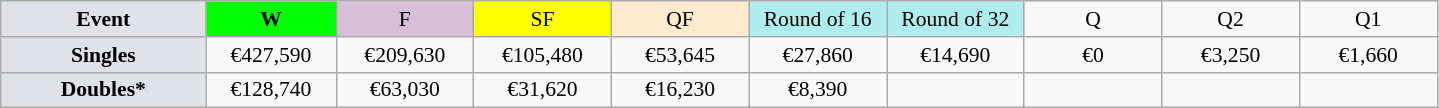<table class=wikitable style=font-size:90%;text-align:center>
<tr>
<td style="width:130px; background:#dfe2e9;"><strong>Event</strong></td>
<td style="width:80px; background:lime;"><strong>W</strong></td>
<td style="width:85px; background:thistle;">F</td>
<td style="width:85px; background:#ff0;">SF</td>
<td style="width:85px; background:#ffebcd;">QF</td>
<td style="width:85px; background:#afeeee;">Round of 16</td>
<td style="width:85px; background:#afeeee;">Round of 32</td>
<td width=85>Q</td>
<td width=85>Q2</td>
<td width=85>Q1</td>
</tr>
<tr>
<td style="background:#dfe2e9;"><strong>Singles</strong></td>
<td>€427,590</td>
<td>€209,630</td>
<td>€105,480</td>
<td>€53,645</td>
<td>€27,860</td>
<td>€14,690</td>
<td>€0</td>
<td>€3,250</td>
<td>€1,660</td>
</tr>
<tr>
<td style="background:#dfe2e9;"><strong>Doubles*</strong></td>
<td>€128,740</td>
<td>€63,030</td>
<td>€31,620</td>
<td>€16,230</td>
<td>€8,390</td>
<td></td>
<td></td>
<td></td>
<td></td>
</tr>
</table>
